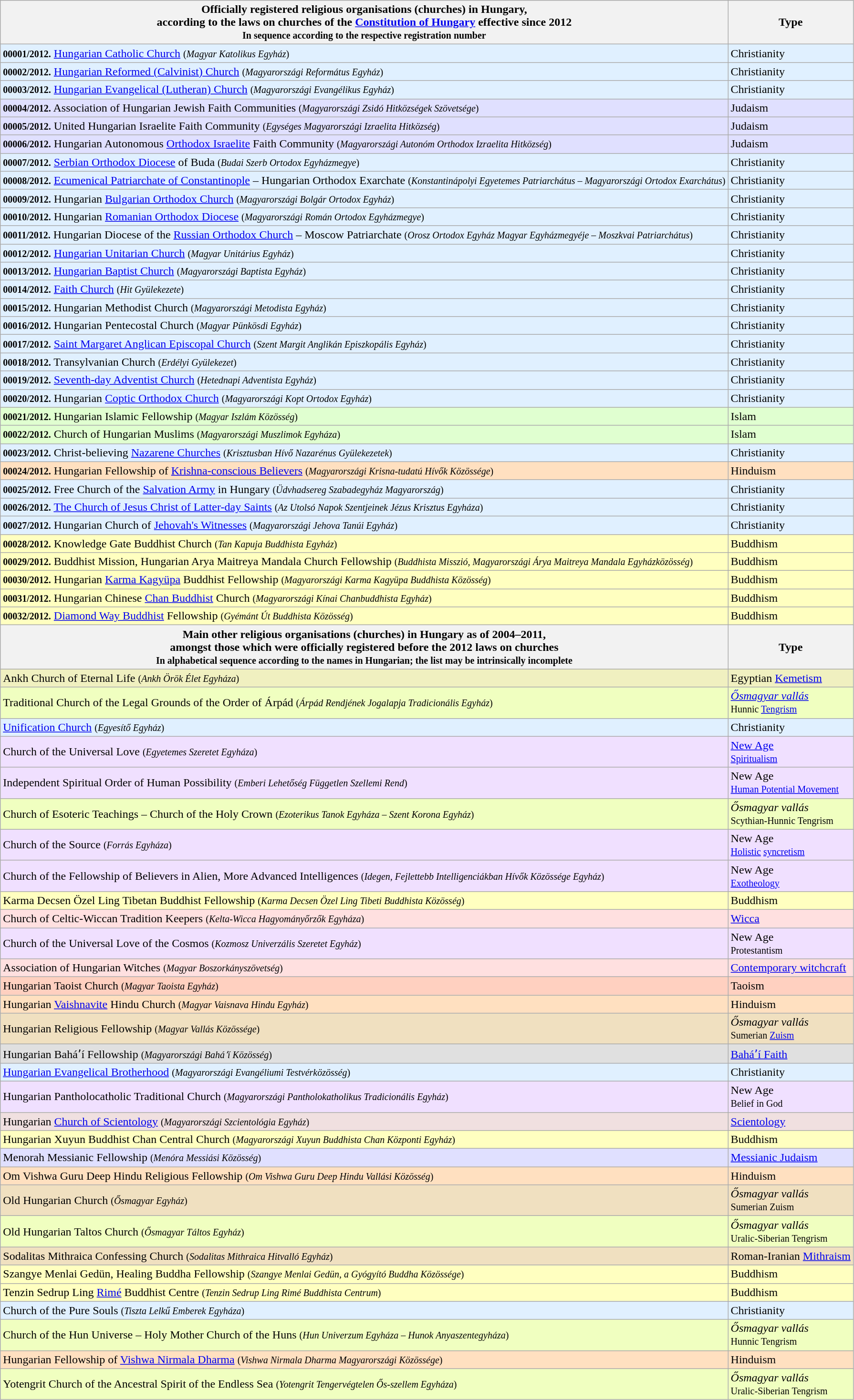<table class="wikitable">
<tr>
<th>Officially registered religious organisations (churches) in Hungary,<br>according to the laws on churches of the <a href='#'>Constitution of Hungary</a> effective since 2012<br><small>In sequence according to the respective registration number</small></th>
<th>Type</th>
</tr>
<tr>
<td style="background:#E0F0FF;"><small><strong>00001/2012.</strong></small> <a href='#'>Hungarian Catholic Church</a> <small>(<em>Magyar Katolikus Egyház</em>)</small></td>
<td style="background:#E0F0FF;">Christianity</td>
</tr>
<tr>
<td style="background:#E0F0FF;"><small><strong>00002/2012.</strong></small> <a href='#'>Hungarian Reformed (Calvinist) Church</a> <small>(<em>Magyarországi Református Egyház</em>)</small></td>
<td style="background:#E0F0FF;">Christianity</td>
</tr>
<tr>
<td style="background:#E0F0FF;"><small><strong>00003/2012.</strong></small> <a href='#'>Hungarian Evangelical (Lutheran) Church</a> <small>(<em>Magyarországi Evangélikus Egyház</em>)</small></td>
<td style="background:#E0F0FF;">Christianity</td>
</tr>
<tr>
<td style="background:#E0E0FF;"><small><strong>00004/2012.</strong></small> Association of Hungarian Jewish Faith Communities <small>(<em>Magyarországi Zsidó Hitközségek Szövetsége</em>)</small></td>
<td style="background:#E0E0FF;">Judaism</td>
</tr>
<tr>
<td style="background:#E0E0FF;"><small><strong>00005/2012.</strong></small> United Hungarian Israelite Faith Community <small>(<em>Egységes Magyarországi Izraelita Hitközség</em>)</small></td>
<td style="background:#E0E0FF;">Judaism</td>
</tr>
<tr>
<td style="background:#E0E0FF;"><small><strong>00006/2012.</strong></small> Hungarian Autonomous <a href='#'>Orthodox Israelite</a> Faith Community <small>(<em>Magyarországi Autonóm Orthodox Izraelita Hitközség</em>)</small></td>
<td style="background:#E0E0FF;">Judaism</td>
</tr>
<tr>
<td style="background:#E0F0FF;"><small><strong>00007/2012.</strong></small> <a href='#'>Serbian Orthodox Diocese</a> of Buda <small>(<em>Budai Szerb Ortodox Egyházmegye</em>)</small></td>
<td style="background:#E0F0FF;">Christianity</td>
</tr>
<tr>
<td style="background:#E0F0FF;"><small><strong>00008/2012.</strong></small> <a href='#'>Ecumenical Patriarchate of Constantinople</a> – Hungarian Orthodox Exarchate <small>(<em>Konstantinápolyi Egyetemes Patriarchátus – Magyarországi Ortodox Exarchátus</em>)</small></td>
<td style="background:#E0F0FF;">Christianity</td>
</tr>
<tr>
<td style="background:#E0F0FF;"><small><strong>00009/2012.</strong></small> Hungarian <a href='#'>Bulgarian Orthodox Church</a> <small>(<em>Magyarországi Bolgár Ortodox Egyház</em>)</small></td>
<td style="background:#E0F0FF;">Christianity</td>
</tr>
<tr>
<td style="background:#E0F0FF;"><small><strong>00010/2012.</strong></small> Hungarian <a href='#'>Romanian Orthodox Diocese</a> <small>(<em>Magyarországi Román Ortodox Egyházmegye</em>)</small></td>
<td style="background:#E0F0FF;">Christianity</td>
</tr>
<tr>
<td style="background:#E0F0FF;"><small><strong>00011/2012.</strong></small> Hungarian Diocese of the <a href='#'>Russian Orthodox Church</a> – Moscow Patriarchate <small>(<em>Orosz Ortodox Egyház Magyar Egyházmegyéje – Moszkvai Patriarchátus</em>)</small></td>
<td style="background:#E0F0FF;">Christianity</td>
</tr>
<tr>
<td style="background:#E0F0FF;"><small><strong>00012/2012.</strong></small> <a href='#'>Hungarian Unitarian Church</a> <small>(<em>Magyar Unitárius Egyház</em>)</small></td>
<td style="background:#E0F0FF;">Christianity</td>
</tr>
<tr>
<td style="background:#E0F0FF;"><small><strong>00013/2012.</strong></small> <a href='#'>Hungarian Baptist Church</a> <small>(<em>Magyarországi Baptista Egyház</em>)</small></td>
<td style="background:#E0F0FF;">Christianity</td>
</tr>
<tr>
<td style="background:#E0F0FF;"><small><strong>00014/2012.</strong></small> <a href='#'>Faith Church</a> <small>(<em>Hit Gyülekezete</em>)</small></td>
<td style="background:#E0F0FF;">Christianity</td>
</tr>
<tr>
<td style="background:#E0F0FF;"><small><strong>00015/2012.</strong></small> Hungarian Methodist Church <small>(<em>Magyarországi Metodista Egyház</em>)</small></td>
<td style="background:#E0F0FF;">Christianity</td>
</tr>
<tr>
<td style="background:#E0F0FF;"><small><strong>00016/2012.</strong></small> Hungarian Pentecostal Church <small>(<em>Magyar Pünkösdi Egyház</em>)</small></td>
<td style="background:#E0F0FF;">Christianity</td>
</tr>
<tr>
<td style="background:#E0F0FF;"><small><strong>00017/2012.</strong></small> <a href='#'>Saint Margaret Anglican Episcopal Church</a> <small>(<em>Szent Margit Anglikán Episzkopális Egyház</em>)</small></td>
<td style="background:#E0F0FF;">Christianity</td>
</tr>
<tr>
<td style="background:#E0F0FF;"><small><strong>00018/2012.</strong></small> Transylvanian Church <small>(<em>Erdélyi Gyülekezet</em>)</small></td>
<td style="background:#E0F0FF;">Christianity</td>
</tr>
<tr>
<td style="background:#E0F0FF;"><small><strong>00019/2012.</strong></small> <a href='#'>Seventh-day Adventist Church</a> <small>(<em>Hetednapi Adventista Egyház</em>)</small></td>
<td style="background:#E0F0FF;">Christianity</td>
</tr>
<tr>
<td style="background:#E0F0FF;"><small><strong>00020/2012.</strong></small> Hungarian <a href='#'>Coptic Orthodox Church</a> <small>(<em>Magyarországi Kopt Ortodox Egyház</em>)</small></td>
<td style="background:#E0F0FF;">Christianity</td>
</tr>
<tr>
<td style="background:#E0FFD0;"><small><strong>00021/2012.</strong></small> Hungarian Islamic Fellowship <small>(<em>Magyar Iszlám Közösség</em>)</small></td>
<td style="background:#E0FFD0;">Islam</td>
</tr>
<tr>
<td style="background:#E0FFD0;"><small><strong>00022/2012.</strong></small> Church of Hungarian Muslims <small>(<em>Magyarországi Muszlimok Egyháza</em>)</small></td>
<td style="background:#E0FFD0;">Islam</td>
</tr>
<tr>
<td style="background:#E0F0FF;"><small><strong>00023/2012.</strong></small> Christ-believing <a href='#'>Nazarene Churches</a> <small>(<em>Krisztusban Hívő Nazarénus Gyülekezetek</em>)</small></td>
<td style="background:#E0F0FF;">Christianity</td>
</tr>
<tr>
<td style="background:#FFE0C0;"><small><strong>00024/2012.</strong></small> Hungarian Fellowship of <a href='#'>Krishna-conscious Believers</a> <small>(<em>Magyarországi Krisna-tudatú Hívők Közössége</em>)</small></td>
<td style="background:#FFE0C0;">Hinduism</td>
</tr>
<tr>
<td style="background:#E0F0FF;"><small><strong>00025/2012.</strong></small> Free Church of the <a href='#'>Salvation Army</a> in Hungary <small>(<em>Üdvhadsereg Szabadegyház Magyarország</em>)</small></td>
<td style="background:#E0F0FF;">Christianity</td>
</tr>
<tr>
<td style="background:#E0F0FF;"><small><strong>00026/2012.</strong></small> <a href='#'>The Church of Jesus Christ of Latter-day Saints</a> <small>(<em>Az Utolsó Napok Szentjeinek Jézus Krisztus Egyháza</em>)</small></td>
<td style="background:#E0F0FF;">Christianity</td>
</tr>
<tr>
<td style="background:#E0F0FF;"><small><strong>00027/2012.</strong></small> Hungarian Church of <a href='#'>Jehovah's Witnesses</a> <small>(<em>Magyarországi Jehova Tanúi Egyház</em>)</small></td>
<td style="background:#E0F0FF;">Christianity</td>
</tr>
<tr>
<td style="background:#FFFFC0;"><small><strong>00028/2012.</strong></small> Knowledge Gate Buddhist Church <small>(<em>Tan Kapuja Buddhista Egyház</em>)</small></td>
<td style="background:#FFFFC0;">Buddhism</td>
</tr>
<tr>
<td style="background:#FFFFC0;"><small><strong>00029/2012.</strong></small> Buddhist Mission, Hungarian Arya Maitreya Mandala Church Fellowship <small>(<em>Buddhista Misszió, Magyarországi Árya Maitreya Mandala Egyházközösség</em>)</small></td>
<td style="background:#FFFFC0;">Buddhism</td>
</tr>
<tr>
<td style="background:#FFFFC0;"><small><strong>00030/2012.</strong></small> Hungarian <a href='#'>Karma Kagyüpa</a> Buddhist Fellowship <small>(<em>Magyarországi Karma Kagyüpa Buddhista Közösség</em>)</small></td>
<td style="background:#FFFFC0;">Buddhism</td>
</tr>
<tr>
<td style="background:#FFFFC0;"><small><strong>00031/2012.</strong></small> Hungarian Chinese <a href='#'>Chan Buddhist</a> Church <small>(<em>Magyarországi Kínai Chanbuddhista Egyház</em>)</small></td>
<td style="background:#FFFFC0;">Buddhism</td>
</tr>
<tr>
<td style="background:#FFFFC0;"><small><strong>00032/2012.</strong></small> <a href='#'>Diamond Way Buddhist</a> Fellowship <small>(<em>Gyémánt Út Buddhista Közösség</em>)</small></td>
<td style="background:#FFFFC0;">Buddhism</td>
</tr>
<tr>
<th>Main other religious organisations (churches) in Hungary as of 2004–2011,<br>amongst those which were officially registered before the 2012 laws on churches<br><small>In alphabetical sequence according to the names in Hungarian; the list may be intrinsically incomplete</small></th>
<th>Type</th>
</tr>
<tr>
<td style="background:#F0F0C0;">Ankh Church of Eternal Life <small>(<em>Ankh Örök Élet Egyháza</em>)</small></td>
<td style="background:#F0F0C0;">Egyptian <a href='#'>Kemetism</a></td>
</tr>
<tr>
<td style="background:#F0FFC0;">Traditional Church of the Legal Grounds of the Order of Árpád <small>(<em>Árpád Rendjének Jogalapja Tradicionális Egyház</em>)</small></td>
<td style="background:#F0FFC0;"><em><a href='#'>Ősmagyar vallás</a></em><br><small>Hunnic <a href='#'>Tengrism</a></small></td>
</tr>
<tr>
<td style="background:#E0F0FF;"><a href='#'>Unification Church</a> <small>(<em>Egyesítő Egyház</em>)</small></td>
<td style="background:#E0F0FF;">Christianity</td>
</tr>
<tr>
<td style="background:#F0E0FF;">Church of the Universal Love <small>(<em>Egyetemes Szeretet Egyháza</em>)</small></td>
<td style="background:#F0E0FF;"><a href='#'>New Age</a><br><small><a href='#'>Spiritualism</a></small></td>
</tr>
<tr>
<td style="background:#F0E0FF;">Independent Spiritual Order of Human Possibility <small>(<em>Emberi Lehetőség Független Szellemi Rend</em>)</small></td>
<td style="background:#F0E0FF;">New Age<br><small><a href='#'>Human Potential Movement</a></small></td>
</tr>
<tr>
<td style="background:#F0FFC0;">Church of Esoteric Teachings – Church of the Holy Crown <small>(<em>Ezoterikus Tanok Egyháza – Szent Korona Egyház</em>)</small></td>
<td style="background:#F0FFC0;"><em>Ősmagyar vallás</em><br><small>Scythian-Hunnic Tengrism</small></td>
</tr>
<tr>
<td style="background:#F0E0FF;">Church of the Source <small>(<em>Forrás Egyháza</em>)</small></td>
<td style="background:#F0E0FF;">New Age<br><small><a href='#'>Holistic</a> <a href='#'>syncretism</a></small></td>
</tr>
<tr>
<td style="background:#F0E0FF;">Church of the Fellowship of Believers in Alien, More Advanced Intelligences <small>(<em>Idegen, Fejlettebb Intelligenciákban Hívők Közössége Egyház</em>)</small></td>
<td style="background:#F0E0FF;">New Age<br><small><a href='#'>Exotheology</a></small></td>
</tr>
<tr>
<td style="background:#FFFFC0;">Karma Decsen Özel Ling Tibetan Buddhist Fellowship <small>(<em>Karma Decsen Özel Ling Tibeti Buddhista Közösség</em>)</small></td>
<td style="background:#FFFFC0;">Buddhism</td>
</tr>
<tr>
<td style="background:#FFE0E0;">Church of Celtic-Wiccan Tradition Keepers <small>(<em>Kelta-Wicca Hagyományőrzők Egyháza</em>)</small></td>
<td style="background:#FFE0E0;"><a href='#'>Wicca</a></td>
</tr>
<tr>
<td style="background:#F0E0FF;">Church of the Universal Love of the Cosmos <small>(<em>Kozmosz Univerzális Szeretet Egyház</em>)</small></td>
<td style="background:#F0E0FF;">New Age<br><small>Protestantism</small></td>
</tr>
<tr>
<td style="background:#FFE0E0;">Association of Hungarian Witches <small>(<em>Magyar Boszorkányszövetség</em>)</small></td>
<td style="background:#FFE0E0;"><a href='#'>Contemporary witchcraft</a></td>
</tr>
<tr>
<td style="background:#FFD0C0;">Hungarian Taoist Church <small>(<em>Magyar Taoista Egyház</em>)</small></td>
<td style="background:#FFD0C0;">Taoism</td>
</tr>
<tr>
<td style="background:#FFE0C0;">Hungarian <a href='#'>Vaishnavite</a> Hindu Church <small>(<em>Magyar Vaisnava Hindu Egyház</em>)</small></td>
<td style="background:#FFE0C0;">Hinduism</td>
</tr>
<tr>
<td style="background:#F0E0C0;">Hungarian Religious Fellowship <small>(<em>Magyar Vallás Közössége</em>)</small></td>
<td style="background:#F0E0C0;"><em>Ősmagyar vallás</em><br><small>Sumerian <a href='#'>Zuism</a></small></td>
</tr>
<tr>
<td style="background:#E0E0E0;">Hungarian Baháʼí Fellowship <small>(<em>Magyarországi Baháʼí Közösség</em>)</small></td>
<td style="background:#E0E0E0;"><a href='#'>Baháʼí Faith</a></td>
</tr>
<tr>
<td style="background:#E0F0FF;"><a href='#'>Hungarian Evangelical Brotherhood</a> <small>(<em>Magyarországi Evangéliumi Testvérközösség</em>)</small></td>
<td style="background:#E0F0FF;">Christianity</td>
</tr>
<tr>
<td style="background:#F0E0FF;">Hungarian Pantholocatholic Traditional Church <small>(<em>Magyarországi Pantholokatholikus Tradicionális Egyház</em>)</small></td>
<td style="background:#F0E0FF;">New Age<br><small>Belief in God</small></td>
</tr>
<tr>
<td style="background:#F0E0E0;">Hungarian <a href='#'>Church of Scientology</a> <small>(<em>Magyarországi Szcientológia Egyház</em>)</small></td>
<td style="background:#F0E0E0;"><a href='#'>Scientology</a></td>
</tr>
<tr>
<td style="background:#FFFFC0;">Hungarian Xuyun Buddhist Chan Central Church <small>(<em>Magyarországi Xuyun Buddhista Chan Központi Egyház</em>)</small></td>
<td style="background:#FFFFC0;">Buddhism</td>
</tr>
<tr>
<td style="background:#E0E0FF;">Menorah Messianic Fellowship <small>(<em>Menóra Messiási Közösség</em>)</small></td>
<td style="background:#E0E0FF;"><a href='#'>Messianic Judaism</a></td>
</tr>
<tr>
<td style="background:#FFE0C0;">Om Vishwa Guru Deep Hindu Religious Fellowship <small>(<em>Om Vishwa Guru Deep Hindu Vallási Közösség</em>)</small></td>
<td style="background:#FFE0C0;">Hinduism</td>
</tr>
<tr>
<td style="background:#F0E0C0;">Old Hungarian Church <small>(<em>Ősmagyar Egyház</em>)</small></td>
<td style="background:#F0E0C0;"><em>Ősmagyar vallás</em><br><small>Sumerian Zuism</small></td>
</tr>
<tr>
<td style="background:#F0FFC0;">Old Hungarian Taltos Church <small>(<em>Ősmagyar Táltos Egyház</em>)</small></td>
<td style="background:#F0FFC0;"><em>Ősmagyar vallás</em><br><small>Uralic-Siberian Tengrism</small></td>
</tr>
<tr>
<td style="background:#F0E0C0;">Sodalitas Mithraica Confessing Church <small>(<em>Sodalitas Mithraica Hitvalló Egyház</em>)</small></td>
<td style="background:#F0E0C0;">Roman-Iranian <a href='#'>Mithraism</a></td>
</tr>
<tr>
<td style="background:#FFFFC0;">Szangye Menlai Gedün, Healing Buddha Fellowship <small>(<em>Szangye Menlai Gedün, a Gyógyító Buddha Közössége</em>)</small></td>
<td style="background:#FFFFC0;">Buddhism</td>
</tr>
<tr>
<td style="background:#FFFFC0;">Tenzin Sedrup Ling <a href='#'>Rimé</a> Buddhist Centre <small>(<em>Tenzin Sedrup Ling Rimé Buddhista Centrum</em>)</small></td>
<td style="background:#FFFFC0;">Buddhism</td>
</tr>
<tr>
<td style="background:#E0F0FF;">Church of the Pure Souls <small>(<em>Tiszta Lelkű Emberek Egyháza</em>)</small></td>
<td style="background:#E0F0FF;">Christianity</td>
</tr>
<tr>
<td style="background:#F0FFC0;">Church of the Hun Universe – Holy Mother Church of the Huns <small>(<em>Hun Univerzum Egyháza – Hunok Anyaszentegyháza</em>)</small></td>
<td style="background:#F0FFC0;"><em>Ősmagyar vallás</em><br><small>Hunnic Tengrism</small></td>
</tr>
<tr>
<td style="background:#FFE0C0;">Hungarian Fellowship of <a href='#'>Vishwa Nirmala Dharma</a> <small>(<em>Vishwa Nirmala Dharma Magyarországi Közössége</em>)</small></td>
<td style="background:#FFE0C0;">Hinduism</td>
</tr>
<tr>
<td style="background:#F0FFC0;">Yotengrit Church of the Ancestral Spirit of the Endless Sea <small>(<em>Yotengrit Tengervégtelen Ős-szellem Egyháza</em>)</small></td>
<td style="background:#F0FFC0;"><em>Ősmagyar vallás</em><br><small>Uralic-Siberian Tengrism</small></td>
</tr>
</table>
